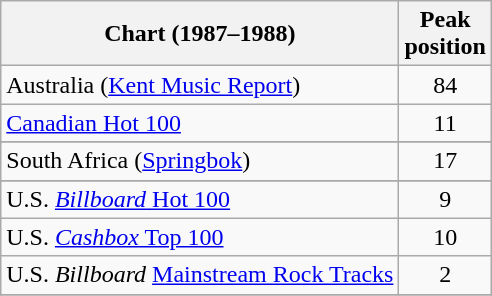<table class="wikitable sortable">
<tr>
<th align="center">Chart (1987–1988)</th>
<th align="center">Peak<br>position</th>
</tr>
<tr>
<td>Australia (<a href='#'>Kent Music Report</a>)</td>
<td align="center">84</td>
</tr>
<tr>
<td><a href='#'>Canadian Hot 100</a></td>
<td align="center">11</td>
</tr>
<tr>
</tr>
<tr>
</tr>
<tr>
<td>South Africa (<a href='#'>Springbok</a>)</td>
<td align="center">17</td>
</tr>
<tr>
</tr>
<tr>
<td>U.S. <a href='#'><em>Billboard</em> Hot 100</a></td>
<td align="center">9</td>
</tr>
<tr>
<td>U.S. <a href='#'><em>Cashbox</em> Top 100</a></td>
<td align="center">10</td>
</tr>
<tr>
<td>U.S. <em>Billboard</em> <a href='#'>Mainstream Rock Tracks</a></td>
<td align="center">2</td>
</tr>
<tr>
</tr>
</table>
